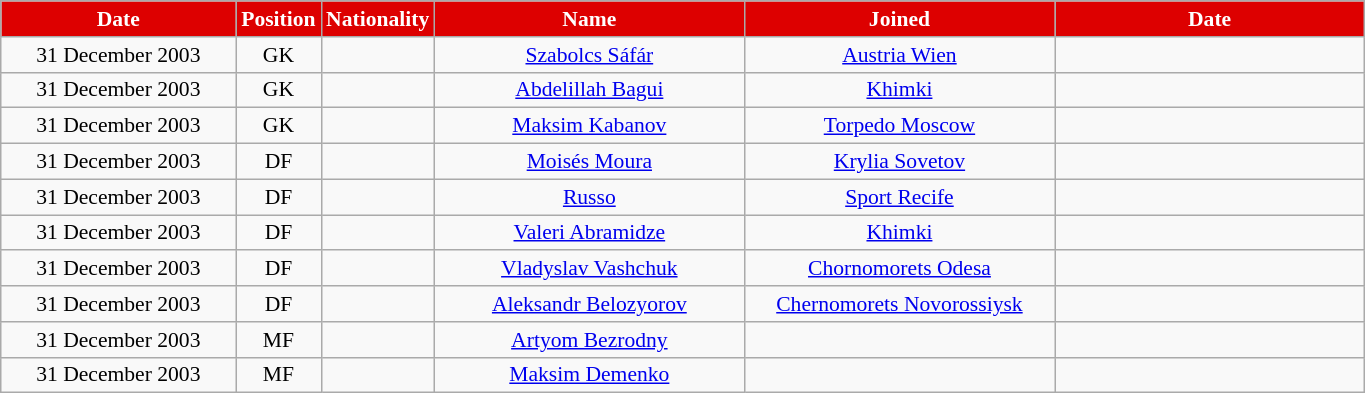<table class="wikitable"  style="text-align:center; font-size:90%; ">
<tr>
<th style="background:#DD0000; color:white; width:150px;">Date</th>
<th style="background:#DD0000; color:white; width:50px;">Position</th>
<th style="background:#DD0000; color:white; width:50px;">Nationality</th>
<th style="background:#DD0000; color:white; width:200px;">Name</th>
<th style="background:#DD0000; color:white; width:200px;">Joined</th>
<th style="background:#DD0000; color:white; width:200px;">Date</th>
</tr>
<tr>
<td>31 December 2003</td>
<td>GK</td>
<td></td>
<td><a href='#'>Szabolcs Sáfár</a></td>
<td><a href='#'>Austria Wien</a></td>
<td></td>
</tr>
<tr>
<td>31 December 2003</td>
<td>GK</td>
<td></td>
<td><a href='#'>Abdelillah Bagui</a></td>
<td><a href='#'>Khimki</a></td>
<td></td>
</tr>
<tr>
<td>31 December 2003</td>
<td>GK</td>
<td></td>
<td><a href='#'>Maksim Kabanov</a></td>
<td><a href='#'>Torpedo Moscow</a></td>
<td></td>
</tr>
<tr>
<td>31 December 2003</td>
<td>DF</td>
<td></td>
<td><a href='#'>Moisés Moura</a></td>
<td><a href='#'>Krylia Sovetov</a></td>
<td></td>
</tr>
<tr>
<td>31 December 2003</td>
<td>DF</td>
<td></td>
<td><a href='#'>Russo</a></td>
<td><a href='#'>Sport Recife</a></td>
<td></td>
</tr>
<tr>
<td>31 December 2003</td>
<td>DF</td>
<td></td>
<td><a href='#'>Valeri Abramidze</a></td>
<td><a href='#'>Khimki</a></td>
<td></td>
</tr>
<tr>
<td>31 December 2003</td>
<td>DF</td>
<td></td>
<td><a href='#'>Vladyslav Vashchuk</a></td>
<td><a href='#'>Chornomorets Odesa</a></td>
<td></td>
</tr>
<tr>
<td>31 December 2003</td>
<td>DF</td>
<td></td>
<td><a href='#'>Aleksandr Belozyorov</a></td>
<td><a href='#'>Chernomorets Novorossiysk</a></td>
<td></td>
</tr>
<tr>
<td>31 December 2003</td>
<td>MF</td>
<td></td>
<td><a href='#'>Artyom Bezrodny</a></td>
<td></td>
<td></td>
</tr>
<tr>
<td>31 December 2003</td>
<td>MF</td>
<td></td>
<td><a href='#'>Maksim Demenko</a></td>
<td></td>
<td></td>
</tr>
</table>
